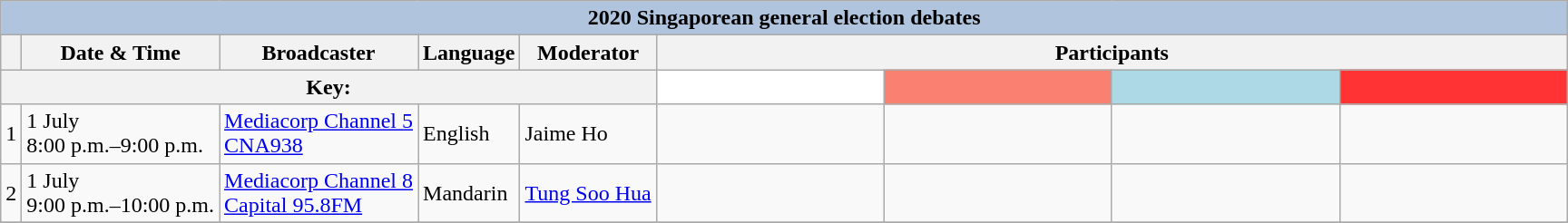<table class="wikitable">
<tr>
<th style="background:#B0C4DE" colspan="9">2020 Singaporean general election debates</th>
</tr>
<tr>
<th style="white-space:nowrap;" rowspan="1"> </th>
<th rowspan="1">Date & Time</th>
<th rowspan="1">Broadcaster</th>
<th rowspan="1">Language</th>
<th rowspan="1">Moderator</th>
<th colspan="4" scope="col">Participants</th>
</tr>
<tr>
<th colspan="5">Key:<br>   </th>
<th scope="col" style="width:10em; background: white;"><a href='#'></a></th>
<th scope="col" style="width:10em; background: #FA8072;"><a href='#'></a></th>
<th scope="col" style="width:10em; background: LightBlue;"><a href='#'></a></th>
<th scope="col" style="width:10em; background: #FF3333;"><a href='#'></a></th>
</tr>
<tr>
<td>1</td>
<td>1 July <br> 8:00 p.m.–9:00 p.m.</td>
<td><a href='#'>Mediacorp Channel 5</a> <br> <a href='#'>CNA938</a></td>
<td>English</td>
<td>Jaime Ho</td>
<td></td>
<td></td>
<td></td>
<td></td>
</tr>
<tr>
<td>2</td>
<td>1 July <br> 9:00 p.m.–10:00 p.m.</td>
<td><a href='#'>Mediacorp Channel 8</a> <br> <a href='#'>Capital 95.8FM</a></td>
<td>Mandarin</td>
<td><a href='#'>Tung Soo Hua</a></td>
<td></td>
<td></td>
<td></td>
<td></td>
</tr>
<tr>
</tr>
</table>
